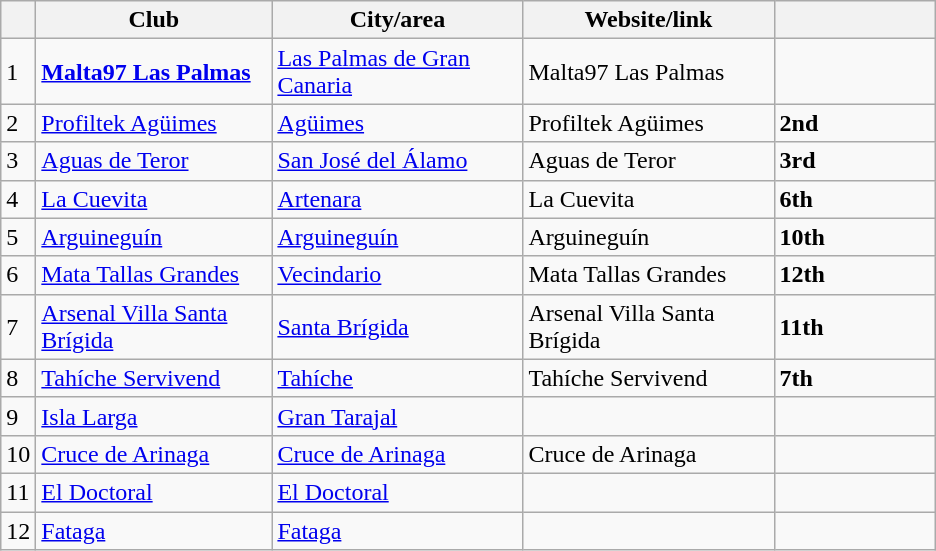<table class="wikitable sortable">
<tr>
<th width=5></th>
<th width=150>Club</th>
<th width=160>City/area</th>
<th width=160>Website/link</th>
<th width=100></th>
</tr>
<tr>
<td>1</td>
<td><strong><a href='#'>Malta97 Las Palmas</a></strong></td>
<td><a href='#'>Las Palmas de Gran Canaria</a></td>
<td>Malta97 Las Palmas</td>
<td><strong></strong></td>
</tr>
<tr>
<td>2</td>
<td><a href='#'>Profiltek Agüimes</a></td>
<td><a href='#'>Agüimes</a></td>
<td>Profiltek Agüimes</td>
<td><strong>2nd</strong></td>
</tr>
<tr>
<td>3</td>
<td><a href='#'>Aguas de Teror</a></td>
<td><a href='#'>San José del Álamo</a></td>
<td>Aguas de Teror</td>
<td><strong>3rd</strong></td>
</tr>
<tr>
<td>4</td>
<td><a href='#'>La Cuevita</a></td>
<td><a href='#'>Artenara</a></td>
<td>La Cuevita</td>
<td><strong>6th</strong></td>
</tr>
<tr>
<td>5</td>
<td><a href='#'>Arguineguín</a></td>
<td><a href='#'>Arguineguín</a></td>
<td>Arguineguín</td>
<td><strong>10th</strong></td>
</tr>
<tr>
<td>6</td>
<td><a href='#'>Mata Tallas Grandes</a></td>
<td><a href='#'>Vecindario</a></td>
<td>Mata Tallas Grandes</td>
<td><strong>12th</strong></td>
</tr>
<tr>
<td>7</td>
<td><a href='#'>Arsenal Villa Santa Brígida</a></td>
<td><a href='#'>Santa Brígida</a></td>
<td>Arsenal Villa Santa Brígida</td>
<td><strong>11th</strong></td>
</tr>
<tr>
<td>8</td>
<td><a href='#'>Tahíche Servivend</a></td>
<td><a href='#'>Tahíche</a></td>
<td>Tahíche Servivend</td>
<td><strong>7th</strong></td>
</tr>
<tr>
<td>9</td>
<td><a href='#'>Isla Larga</a></td>
<td><a href='#'>Gran Tarajal</a></td>
<td></td>
<td><strong></strong></td>
</tr>
<tr>
<td>10</td>
<td><a href='#'>Cruce de Arinaga</a></td>
<td><a href='#'>Cruce de Arinaga</a></td>
<td>Cruce de Arinaga</td>
<td><strong></strong></td>
</tr>
<tr>
<td>11</td>
<td><a href='#'>El Doctoral</a></td>
<td><a href='#'>El Doctoral</a></td>
<td></td>
<td><strong></strong></td>
</tr>
<tr>
<td>12</td>
<td><a href='#'>Fataga</a></td>
<td><a href='#'>Fataga</a></td>
<td></td>
<td><strong></strong></td>
</tr>
</table>
